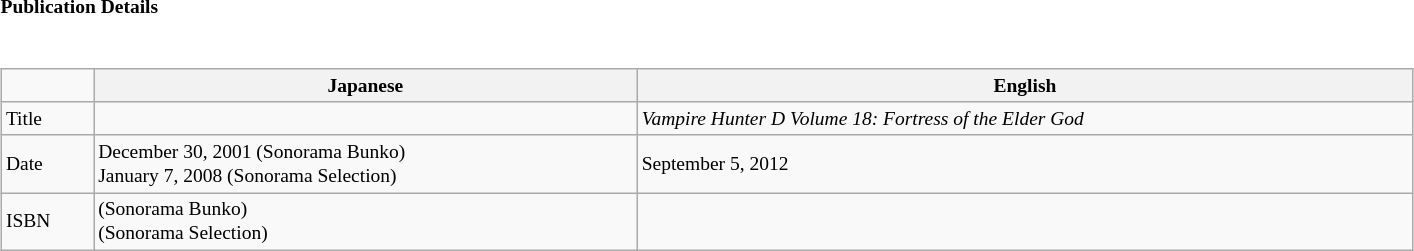<table class="collapsible collapsed" border="0" style="width:75%; font-size:small;">
<tr>
<th style="width:20em; text-align:left">Publication Details</th>
<th></th>
</tr>
<tr>
<td colspan="2"><br><table class="wikitable" style="width:100%; font-size:small;  margin-right:-1em;">
<tr>
<td></td>
<th>Japanese</th>
<th>English</th>
</tr>
<tr>
<td>Title</td>
<td> </td>
<td> <em>Vampire Hunter D Volume 18: Fortress of the Elder God</em></td>
</tr>
<tr>
<td>Date</td>
<td> December 30, 2001 (Sonorama Bunko)<br>January 7, 2008 (Sonorama Selection)</td>
<td> September 5, 2012</td>
</tr>
<tr>
<td>ISBN</td>
<td>  (Sonorama Bunko)<br> (Sonorama Selection)</td>
<td> </td>
</tr>
</table>
</td>
</tr>
</table>
